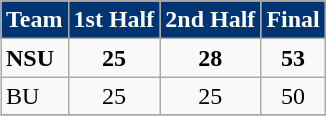<table class="wikitable" align=right>
<tr style="background: #003473; color: #FFFFFF">
<td><strong>Team</strong></td>
<td><strong>1st Half</strong></td>
<td><strong>2nd Half</strong></td>
<td><strong>Final</strong></td>
</tr>
<tr>
<td><strong>NSU</strong></td>
<td align=center><strong>25</strong></td>
<td align=center><strong>28</strong></td>
<td align=center><strong>53</strong></td>
</tr>
<tr>
<td>BU</td>
<td align=center>25</td>
<td align=center>25</td>
<td align=center>50</td>
</tr>
<tr>
</tr>
</table>
